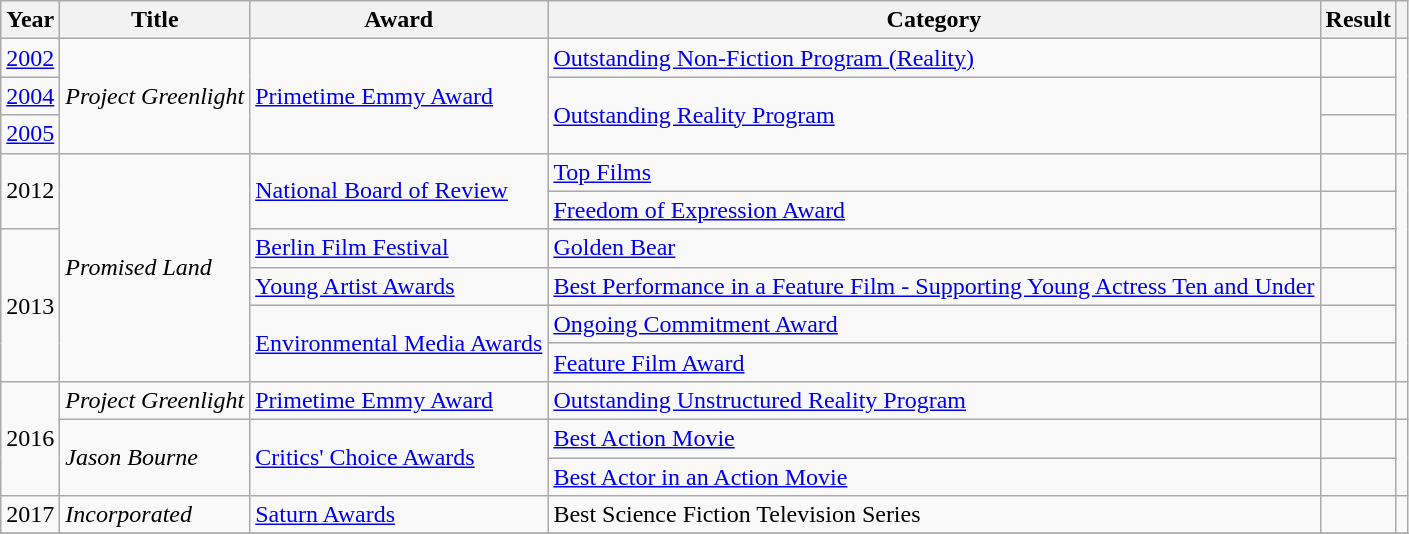<table class="wikitable sortable">
<tr>
<th>Year</th>
<th>Title</th>
<th>Award</th>
<th>Category</th>
<th>Result</th>
<th scope="col" class="unsortable"></th>
</tr>
<tr>
<td><a href='#'>2002</a></td>
<td rowspan="3"><em>Project Greenlight</em></td>
<td rowspan="3"><a href='#'>Primetime Emmy Award</a></td>
<td><a href='#'>Outstanding Non-Fiction Program (Reality)</a></td>
<td></td>
<td rowspan="3" style="text-align:center";></td>
</tr>
<tr>
<td><a href='#'>2004</a></td>
<td rowspan="2"><a href='#'>Outstanding Reality Program</a></td>
<td></td>
</tr>
<tr>
<td><a href='#'>2005</a></td>
<td></td>
</tr>
<tr>
<td rowspan="2">2012</td>
<td rowspan="6"><em>Promised Land</em></td>
<td rowspan="2"><a href='#'>National Board of Review</a></td>
<td><a href='#'>Top Films</a></td>
<td></td>
<td rowspan="6" style="text-align:center";></td>
</tr>
<tr>
<td><a href='#'>Freedom of Expression Award</a></td>
<td></td>
</tr>
<tr>
<td rowspan="4">2013</td>
<td><a href='#'>Berlin Film Festival</a></td>
<td><a href='#'>Golden Bear</a></td>
<td></td>
</tr>
<tr>
<td><a href='#'>Young Artist Awards</a></td>
<td><a href='#'>Best Performance in a Feature Film - Supporting Young Actress Ten and Under</a></td>
<td></td>
</tr>
<tr>
<td rowspan="2"><a href='#'>Environmental Media Awards</a></td>
<td><a href='#'>Ongoing Commitment Award</a></td>
<td></td>
</tr>
<tr>
<td><a href='#'>Feature Film Award</a></td>
<td></td>
</tr>
<tr>
<td rowspan="3">2016</td>
<td><em>Project Greenlight</em></td>
<td><a href='#'>Primetime Emmy Award</a></td>
<td><a href='#'>Outstanding Unstructured Reality Program</a></td>
<td></td>
<td style="text-align:center";></td>
</tr>
<tr>
<td rowspan="2"><em>Jason Bourne</em></td>
<td rowspan="2"><a href='#'>Critics' Choice Awards</a></td>
<td><a href='#'>Best Action Movie</a></td>
<td></td>
<td rowspan="2" style="text-align:center";></td>
</tr>
<tr>
<td><a href='#'>Best Actor in an Action Movie</a></td>
<td></td>
</tr>
<tr>
<td>2017</td>
<td><em>Incorporated</em></td>
<td><a href='#'>Saturn Awards</a></td>
<td>Best Science Fiction Television Series</td>
<td></td>
<td style="text-align:center";></td>
</tr>
<tr>
</tr>
</table>
